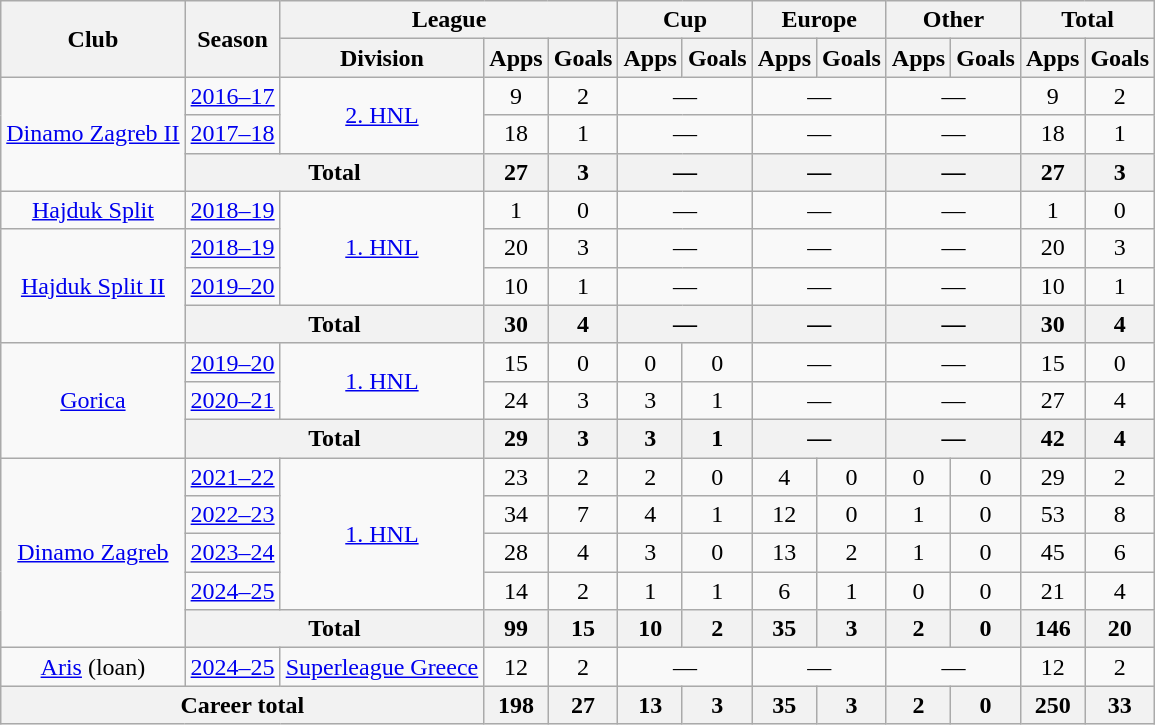<table class="wikitable" style="text-align:center">
<tr>
<th rowspan="2">Club</th>
<th rowspan="2">Season</th>
<th colspan="3">League</th>
<th colspan="2">Cup</th>
<th colspan="2">Europe</th>
<th colspan="2">Other</th>
<th colspan="2">Total</th>
</tr>
<tr>
<th>Division</th>
<th>Apps</th>
<th>Goals</th>
<th>Apps</th>
<th>Goals</th>
<th>Apps</th>
<th>Goals</th>
<th>Apps</th>
<th>Goals</th>
<th>Apps</th>
<th>Goals</th>
</tr>
<tr>
<td rowspan="3"><a href='#'>Dinamo Zagreb II</a></td>
<td><a href='#'>2016–17</a></td>
<td rowspan="2"><a href='#'>2. HNL</a></td>
<td>9</td>
<td>2</td>
<td colspan="2">—</td>
<td colspan="2">—</td>
<td colspan="2">—</td>
<td>9</td>
<td>2</td>
</tr>
<tr>
<td><a href='#'>2017–18</a></td>
<td>18</td>
<td>1</td>
<td colspan="2">—</td>
<td colspan="2">—</td>
<td colspan="2">—</td>
<td>18</td>
<td>1</td>
</tr>
<tr>
<th colspan="2">Total</th>
<th>27</th>
<th>3</th>
<th colspan="2">—</th>
<th colspan="2">—</th>
<th colspan="2">—</th>
<th>27</th>
<th>3</th>
</tr>
<tr>
<td><a href='#'>Hajduk Split</a></td>
<td><a href='#'>2018–19</a></td>
<td rowspan="3"><a href='#'>1. HNL</a></td>
<td>1</td>
<td>0</td>
<td colspan="2">—</td>
<td colspan="2">—</td>
<td colspan="2">—</td>
<td>1</td>
<td>0</td>
</tr>
<tr>
<td rowspan="3"><a href='#'>Hajduk Split II</a></td>
<td><a href='#'>2018–19</a></td>
<td>20</td>
<td>3</td>
<td colspan="2">—</td>
<td colspan="2">—</td>
<td colspan="2">—</td>
<td>20</td>
<td>3</td>
</tr>
<tr>
<td><a href='#'>2019–20</a></td>
<td>10</td>
<td>1</td>
<td colspan="2">—</td>
<td colspan="2">—</td>
<td colspan="2">—</td>
<td>10</td>
<td>1</td>
</tr>
<tr>
<th colspan="2">Total</th>
<th>30</th>
<th>4</th>
<th colspan="2">—</th>
<th colspan="2">—</th>
<th colspan="2">—</th>
<th>30</th>
<th>4</th>
</tr>
<tr>
<td rowspan="3"><a href='#'>Gorica</a></td>
<td><a href='#'>2019–20</a></td>
<td rowspan="2"><a href='#'>1. HNL</a></td>
<td>15</td>
<td>0</td>
<td>0</td>
<td>0</td>
<td colspan="2">—</td>
<td colspan="2">—</td>
<td>15</td>
<td>0</td>
</tr>
<tr>
<td><a href='#'>2020–21</a></td>
<td>24</td>
<td>3</td>
<td>3</td>
<td>1</td>
<td colspan="2">—</td>
<td colspan="2">—</td>
<td>27</td>
<td>4</td>
</tr>
<tr>
<th colspan="2">Total</th>
<th>29</th>
<th>3</th>
<th>3</th>
<th>1</th>
<th colspan="2">—</th>
<th colspan="2">—</th>
<th>42</th>
<th>4</th>
</tr>
<tr>
<td rowspan="5"><a href='#'>Dinamo Zagreb</a></td>
<td><a href='#'>2021–22</a></td>
<td rowspan="4"><a href='#'>1. HNL</a></td>
<td>23</td>
<td>2</td>
<td>2</td>
<td>0</td>
<td>4</td>
<td>0</td>
<td>0</td>
<td>0</td>
<td>29</td>
<td>2</td>
</tr>
<tr>
<td><a href='#'>2022–23</a></td>
<td>34</td>
<td>7</td>
<td>4</td>
<td>1</td>
<td>12</td>
<td>0</td>
<td>1</td>
<td>0</td>
<td>53</td>
<td>8</td>
</tr>
<tr>
<td><a href='#'>2023–24</a></td>
<td>28</td>
<td>4</td>
<td>3</td>
<td>0</td>
<td>13</td>
<td>2</td>
<td>1</td>
<td>0</td>
<td>45</td>
<td>6</td>
</tr>
<tr>
<td><a href='#'>2024–25</a></td>
<td>14</td>
<td>2</td>
<td>1</td>
<td>1</td>
<td>6</td>
<td>1</td>
<td>0</td>
<td>0</td>
<td>21</td>
<td>4</td>
</tr>
<tr>
<th colspan="2">Total</th>
<th>99</th>
<th>15</th>
<th>10</th>
<th>2</th>
<th>35</th>
<th>3</th>
<th>2</th>
<th>0</th>
<th>146</th>
<th>20</th>
</tr>
<tr>
<td><a href='#'>Aris</a> (loan)</td>
<td><a href='#'>2024–25</a></td>
<td><a href='#'>Superleague Greece</a></td>
<td>12</td>
<td>2</td>
<td colspan="2">—</td>
<td colspan="2">—</td>
<td colspan="2">—</td>
<td>12</td>
<td>2</td>
</tr>
<tr>
<th colspan="3">Career total</th>
<th>198</th>
<th>27</th>
<th>13</th>
<th>3</th>
<th>35</th>
<th>3</th>
<th>2</th>
<th>0</th>
<th>250</th>
<th>33</th>
</tr>
</table>
